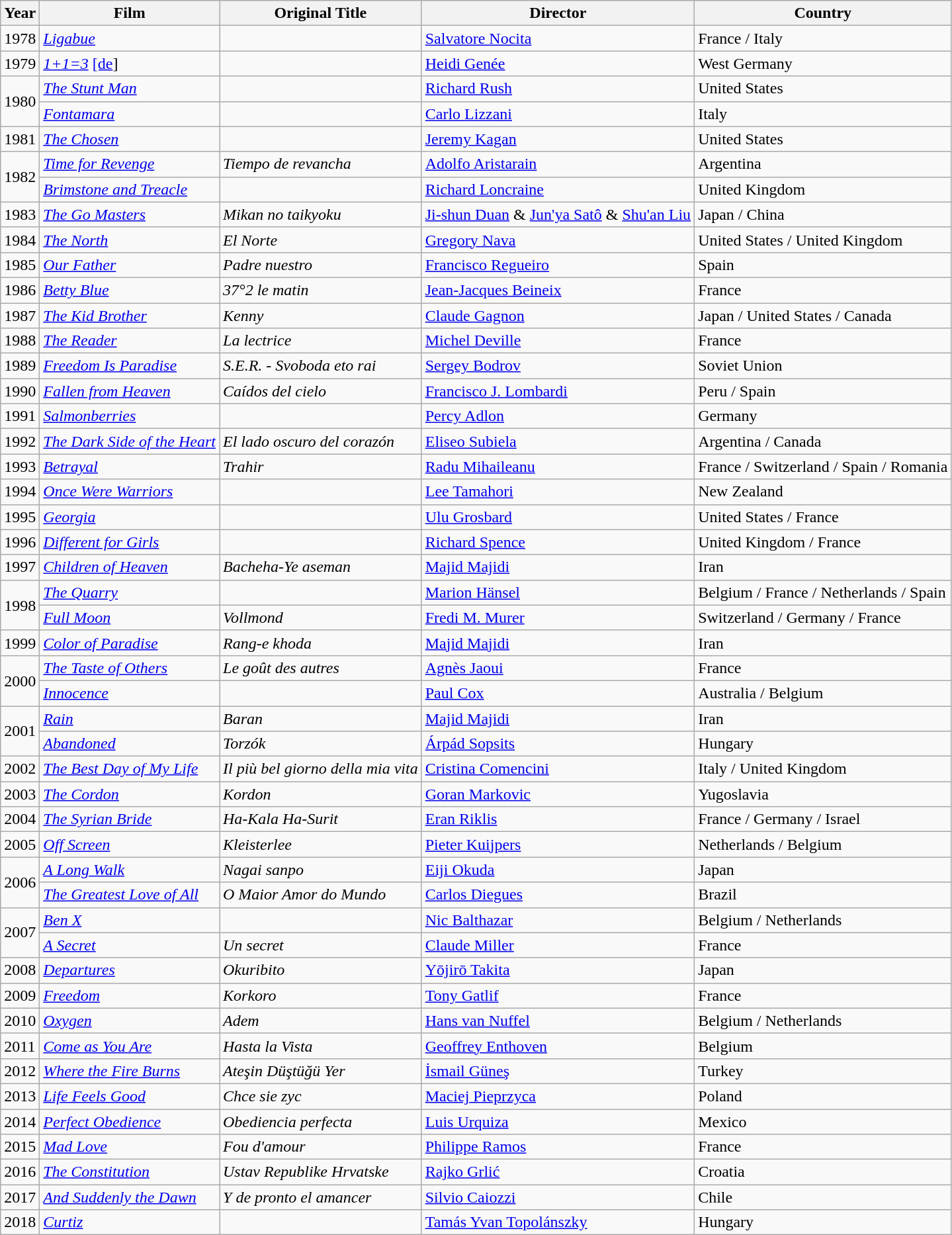<table class="wikitable sortable">
<tr>
<th>Year</th>
<th>Film</th>
<th>Original Title</th>
<th>Director</th>
<th>Country</th>
</tr>
<tr>
<td>1978</td>
<td><em><a href='#'>Ligabue</a></em></td>
<td></td>
<td><a href='#'>Salvatore Nocita</a></td>
<td>France / Italy</td>
</tr>
<tr>
<td>1979</td>
<td><em><a href='#'>1+1=3</a></em> <a href='#'>[de</a>]</td>
<td></td>
<td><a href='#'>Heidi Genée</a></td>
<td>West Germany</td>
</tr>
<tr>
<td rowspan="2">1980</td>
<td><em><a href='#'>The Stunt Man</a></em></td>
<td></td>
<td><a href='#'>Richard Rush</a></td>
<td>United States</td>
</tr>
<tr>
<td><em><a href='#'>Fontamara</a></em></td>
<td></td>
<td><a href='#'>Carlo Lizzani</a></td>
<td>Italy</td>
</tr>
<tr>
<td>1981</td>
<td><em><a href='#'>The Chosen</a></em></td>
<td></td>
<td><a href='#'>Jeremy Kagan</a></td>
<td>United States</td>
</tr>
<tr>
<td rowspan="2">1982</td>
<td><em><a href='#'>Time for Revenge</a></em></td>
<td><em>Tiempo de revancha</em></td>
<td><a href='#'>Adolfo Aristarain</a></td>
<td>Argentina</td>
</tr>
<tr>
<td><em><a href='#'>Brimstone and Treacle</a></em></td>
<td></td>
<td><a href='#'>Richard Loncraine</a></td>
<td>United Kingdom</td>
</tr>
<tr>
<td>1983</td>
<td><em><a href='#'>The Go Masters</a></em></td>
<td><em>Mikan no taikyoku</em></td>
<td><a href='#'>Ji-shun Duan</a> & <a href='#'>Jun'ya Satô</a> & <a href='#'>Shu'an Liu</a></td>
<td>Japan / China</td>
</tr>
<tr>
<td>1984</td>
<td><em><a href='#'>The North</a></em></td>
<td><em>El Norte</em></td>
<td><a href='#'>Gregory Nava</a></td>
<td>United States / United Kingdom</td>
</tr>
<tr>
<td>1985</td>
<td><em><a href='#'>Our Father</a></em></td>
<td><em>Padre nuestro</em></td>
<td><a href='#'>Francisco Regueiro</a></td>
<td>Spain</td>
</tr>
<tr>
<td>1986</td>
<td><em><a href='#'>Betty Blue</a></em></td>
<td><em>37°2 le matin</em></td>
<td><a href='#'>Jean-Jacques Beineix</a></td>
<td>France</td>
</tr>
<tr>
<td>1987</td>
<td><em><a href='#'>The Kid Brother</a></em></td>
<td><em>Kenny</em></td>
<td><a href='#'>Claude Gagnon</a></td>
<td>Japan / United States / Canada</td>
</tr>
<tr>
<td>1988</td>
<td><em><a href='#'>The Reader</a></em></td>
<td><em>La lectrice</em></td>
<td><a href='#'>Michel Deville</a></td>
<td>France</td>
</tr>
<tr>
<td>1989</td>
<td><em><a href='#'>Freedom Is Paradise</a></em></td>
<td><em>S.E.R. - Svoboda eto rai</em></td>
<td><a href='#'>Sergey Bodrov</a></td>
<td>Soviet Union</td>
</tr>
<tr>
<td>1990</td>
<td><em><a href='#'>Fallen from Heaven</a></em></td>
<td><em>Caídos del cielo</em></td>
<td><a href='#'>Francisco J. Lombardi</a></td>
<td>Peru / Spain</td>
</tr>
<tr>
<td>1991</td>
<td><em><a href='#'>Salmonberries</a></em></td>
<td></td>
<td><a href='#'>Percy Adlon</a></td>
<td>Germany</td>
</tr>
<tr>
<td>1992</td>
<td><em><a href='#'>The Dark Side of the Heart</a></em></td>
<td><em>El lado oscuro del corazón</em></td>
<td><a href='#'>Eliseo Subiela</a></td>
<td>Argentina / Canada</td>
</tr>
<tr>
<td>1993</td>
<td><em><a href='#'>Betrayal</a></em></td>
<td><em>Trahir</em></td>
<td><a href='#'>Radu Mihaileanu</a></td>
<td>France / Switzerland / Spain / Romania</td>
</tr>
<tr>
<td>1994</td>
<td><em><a href='#'>Once Were Warriors</a></em></td>
<td></td>
<td><a href='#'>Lee Tamahori</a></td>
<td>New Zealand</td>
</tr>
<tr>
<td>1995</td>
<td><em><a href='#'>Georgia</a></em></td>
<td></td>
<td><a href='#'>Ulu Grosbard</a></td>
<td>United States / France</td>
</tr>
<tr>
<td>1996</td>
<td><em><a href='#'>Different for Girls</a></em></td>
<td></td>
<td><a href='#'>Richard Spence</a></td>
<td>United Kingdom / France</td>
</tr>
<tr>
<td>1997</td>
<td><em><a href='#'>Children of Heaven</a></em></td>
<td><em>Bacheha-Ye aseman</em></td>
<td><a href='#'>Majid Majidi</a></td>
<td>Iran</td>
</tr>
<tr>
<td rowspan="2">1998</td>
<td><em><a href='#'>The Quarry</a></em></td>
<td></td>
<td><a href='#'>Marion Hänsel</a></td>
<td>Belgium / France / Netherlands / Spain</td>
</tr>
<tr>
<td><em><a href='#'>Full Moon</a></em></td>
<td><em>Vollmond</em></td>
<td><a href='#'>Fredi M. Murer</a></td>
<td>Switzerland / Germany / France</td>
</tr>
<tr>
<td>1999</td>
<td><em><a href='#'>Color of Paradise</a></em></td>
<td><em>Rang-e khoda</em></td>
<td><a href='#'>Majid Majidi</a></td>
<td>Iran</td>
</tr>
<tr>
<td rowspan="2">2000</td>
<td><em><a href='#'>The Taste of Others</a></em></td>
<td><em>Le goût des autres</em></td>
<td><a href='#'>Agnès Jaoui</a></td>
<td>France</td>
</tr>
<tr>
<td><em><a href='#'>Innocence</a></em></td>
<td></td>
<td><a href='#'>Paul Cox</a></td>
<td>Australia / Belgium</td>
</tr>
<tr>
<td rowspan="2">2001</td>
<td><em><a href='#'>Rain</a></em></td>
<td><em>Baran</em></td>
<td><a href='#'>Majid Majidi</a></td>
<td>Iran</td>
</tr>
<tr>
<td><em><a href='#'>Abandoned</a></em></td>
<td><em>Torzók</em></td>
<td><a href='#'>Árpád Sopsits</a></td>
<td>Hungary</td>
</tr>
<tr>
<td>2002</td>
<td><em><a href='#'>The Best Day of My Life</a></em></td>
<td><em>Il più bel giorno della mia vita</em></td>
<td><a href='#'>Cristina Comencini</a></td>
<td>Italy / United Kingdom</td>
</tr>
<tr>
<td>2003</td>
<td><em><a href='#'>The Cordon</a></em></td>
<td><em>Kordon</em></td>
<td><a href='#'>Goran Markovic</a></td>
<td>Yugoslavia</td>
</tr>
<tr>
<td>2004</td>
<td><em><a href='#'>The Syrian Bride</a></em></td>
<td><em>Ha-Kala Ha-Surit</em></td>
<td><a href='#'>Eran Riklis</a></td>
<td>France / Germany / Israel</td>
</tr>
<tr>
<td>2005</td>
<td><em><a href='#'>Off Screen</a></em></td>
<td><em>Kleisterlee</em></td>
<td><a href='#'>Pieter Kuijpers</a></td>
<td>Netherlands / Belgium</td>
</tr>
<tr>
<td rowspan="2">2006</td>
<td><em><a href='#'>A Long Walk</a></em></td>
<td><em>Nagai sanpo</em></td>
<td><a href='#'>Eiji Okuda</a></td>
<td>Japan</td>
</tr>
<tr>
<td><em><a href='#'>The Greatest Love of All</a></em></td>
<td><em>O Maior Amor do Mundo</em></td>
<td><a href='#'>Carlos Diegues</a></td>
<td>Brazil</td>
</tr>
<tr>
<td rowspan="2">2007</td>
<td><em><a href='#'>Ben X</a></em></td>
<td></td>
<td><a href='#'>Nic Balthazar</a></td>
<td>Belgium / Netherlands</td>
</tr>
<tr>
<td><em><a href='#'>A Secret</a></em></td>
<td><em>Un secret</em></td>
<td><a href='#'>Claude Miller</a></td>
<td>France</td>
</tr>
<tr>
<td>2008</td>
<td><em><a href='#'>Departures</a></em></td>
<td><em>Okuribito</em></td>
<td><a href='#'>Yōjirō Takita</a></td>
<td>Japan</td>
</tr>
<tr>
<td>2009</td>
<td><em><a href='#'>Freedom</a></em></td>
<td><em>Korkoro</em></td>
<td><a href='#'>Tony Gatlif</a></td>
<td>France</td>
</tr>
<tr>
<td>2010</td>
<td><em><a href='#'>Oxygen</a></em></td>
<td><em>Adem</em></td>
<td><a href='#'>Hans van Nuffel</a></td>
<td>Belgium / Netherlands</td>
</tr>
<tr>
<td>2011</td>
<td><em><a href='#'>Come as You Are</a></em></td>
<td><em>Hasta la Vista</em></td>
<td><a href='#'>Geoffrey Enthoven</a></td>
<td>Belgium</td>
</tr>
<tr>
<td>2012</td>
<td><em><a href='#'>Where the Fire Burns</a></em></td>
<td><em>Ateşin Düştüğü Yer</em></td>
<td><a href='#'>İsmail Güneş</a></td>
<td>Turkey</td>
</tr>
<tr>
<td>2013</td>
<td><em><a href='#'>Life Feels Good</a></em></td>
<td><em>Chce sie zyc</em></td>
<td><a href='#'>Maciej Pieprzyca</a></td>
<td>Poland</td>
</tr>
<tr>
<td>2014</td>
<td><em><a href='#'>Perfect Obedience</a></em></td>
<td><em>Obediencia perfecta</em></td>
<td><a href='#'>Luis Urquiza</a></td>
<td>Mexico</td>
</tr>
<tr>
<td>2015</td>
<td><em><a href='#'>Mad Love</a></em></td>
<td><em>Fou d'amour</em></td>
<td><a href='#'>Philippe Ramos</a></td>
<td>France</td>
</tr>
<tr>
<td>2016</td>
<td><em><a href='#'>The Constitution</a></em></td>
<td><em>Ustav Republike Hrvatske</em></td>
<td><a href='#'>Rajko Grlić</a></td>
<td>Croatia</td>
</tr>
<tr>
<td>2017</td>
<td><em><a href='#'>And Suddenly the Dawn</a></em></td>
<td><em>Y de pronto el amancer</em></td>
<td><a href='#'>Silvio Caiozzi</a></td>
<td>Chile</td>
</tr>
<tr>
<td>2018</td>
<td><em><a href='#'>Curtiz</a></em></td>
<td></td>
<td><a href='#'>Tamás Yvan Topolánszky</a></td>
<td>Hungary</td>
</tr>
</table>
